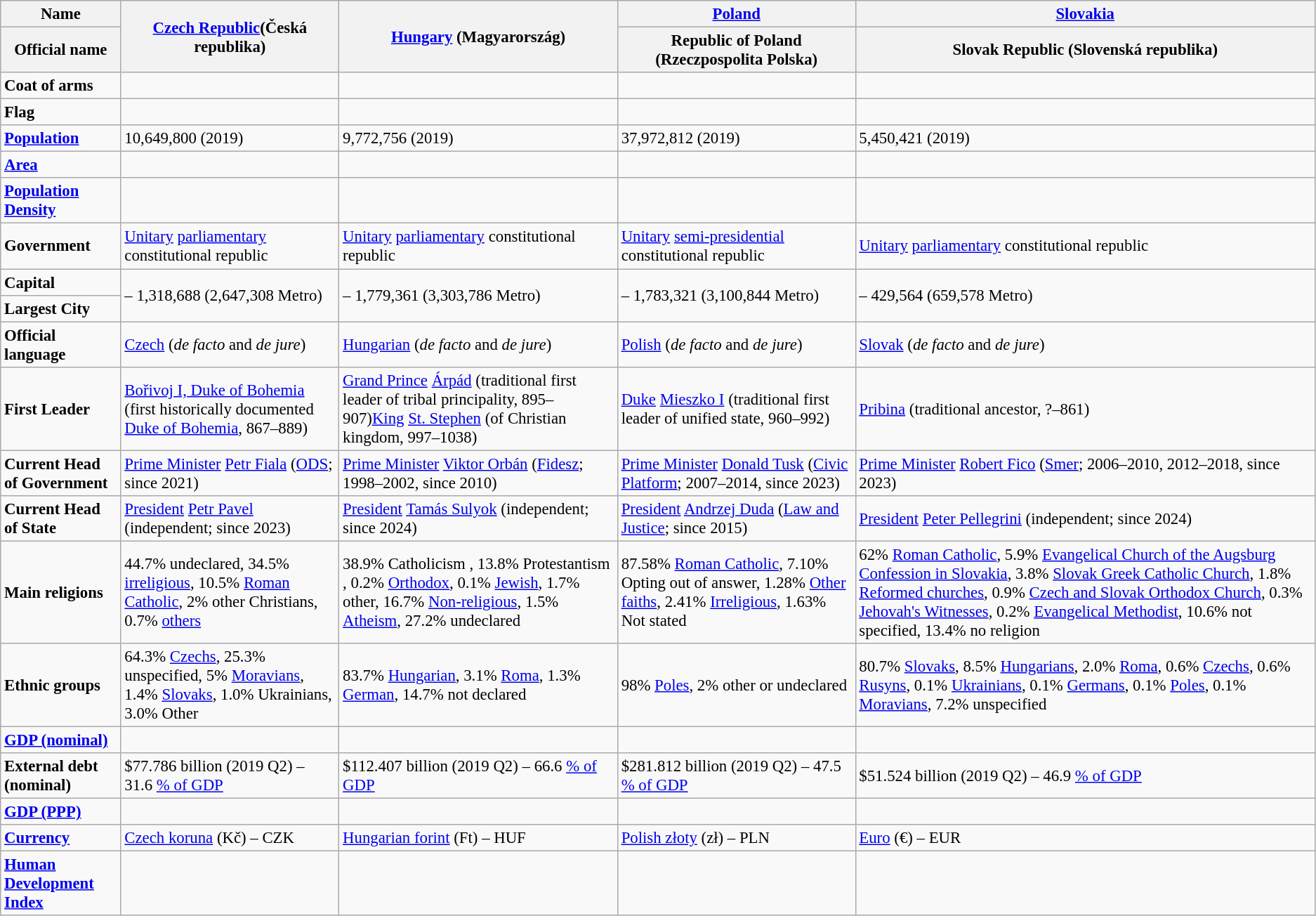<table class="wikitable" style="font-size:95%;">
<tr>
<th>Name</th>
<th rowspan=2><a href='#'>Czech Republic</a>(Česká republika)</th>
<th rowspan="2"><a href='#'>Hungary</a> (Magyarország)</th>
<th><a href='#'>Poland</a></th>
<th><a href='#'>Slovakia</a></th>
</tr>
<tr>
<th>Official name</th>
<th>Republic of Poland (Rzeczpospolita Polska)</th>
<th>Slovak Republic (Slovenská republika)</th>
</tr>
<tr>
<td><strong>Coat of arms</strong></td>
<td style="text-align:center"></td>
<td style="text-align:center"></td>
<td style="text-align:center"></td>
<td style="text-align:center"></td>
</tr>
<tr>
<td><strong>Flag</strong></td>
<td style="text-align:center"></td>
<td style="text-align:center"></td>
<td style="text-align:center"></td>
<td style="text-align:center"></td>
</tr>
<tr>
<td><strong><a href='#'>Population</a></strong></td>
<td> 10,649,800 (2019)</td>
<td> 9,772,756 (2019)</td>
<td> 37,972,812 (2019)</td>
<td> 5,450,421 (2019)</td>
</tr>
<tr>
<td><strong><a href='#'>Area</a></strong></td>
<td></td>
<td></td>
<td></td>
<td></td>
</tr>
<tr>
<td><strong><a href='#'>Population Density</a></strong></td>
<td></td>
<td></td>
<td></td>
<td></td>
</tr>
<tr>
<td><strong>Government</strong></td>
<td><a href='#'>Unitary</a> <a href='#'>parliamentary</a> constitutional republic</td>
<td><a href='#'>Unitary</a> <a href='#'>parliamentary</a> constitutional republic</td>
<td><a href='#'>Unitary</a> <a href='#'>semi-presidential</a> constitutional republic</td>
<td><a href='#'>Unitary</a> <a href='#'>parliamentary</a> constitutional republic</td>
</tr>
<tr>
<td><strong>Capital</strong></td>
<td rowspan="2"> – 1,318,688 (2,647,308 Metro)</td>
<td rowspan="2"> – 1,779,361 (3,303,786 Metro)</td>
<td rowspan="2"> – 1,783,321 (3,100,844 Metro)</td>
<td rowspan="2"> – 429,564 (659,578 Metro)</td>
</tr>
<tr>
<td><strong>Largest City</strong></td>
</tr>
<tr>
<td><strong>Official language</strong></td>
<td><a href='#'>Czech</a> (<em>de facto</em> and <em>de jure</em>)</td>
<td><a href='#'>Hungarian</a> (<em>de facto</em> and <em>de jure</em>)</td>
<td><a href='#'>Polish</a> (<em>de facto</em> and <em>de jure</em>)</td>
<td><a href='#'>Slovak</a> (<em>de facto</em> and <em>de jure</em>)</td>
</tr>
<tr>
<td><strong>First Leader</strong></td>
<td><a href='#'>Bořivoj I, Duke of Bohemia</a> (first historically documented <a href='#'>Duke of Bohemia</a>, 867–889)</td>
<td><a href='#'>Grand Prince</a> <a href='#'>Árpád</a> (traditional first leader of tribal principality, 895–907)<a href='#'>King</a> <a href='#'>St. Stephen</a> (of Christian kingdom, 997–1038)</td>
<td><a href='#'>Duke</a> <a href='#'>Mieszko I</a> (traditional first leader of unified state, 960–992)</td>
<td><a href='#'>Pribina</a> (traditional ancestor, ?–861)</td>
</tr>
<tr>
<td><strong>Current Head of Government</strong></td>
<td><a href='#'>Prime Minister</a> <a href='#'>Petr Fiala</a> (<a href='#'>ODS</a>; since 2021)</td>
<td><a href='#'>Prime Minister</a> <a href='#'>Viktor Orbán</a> (<a href='#'>Fidesz</a>; 1998–2002, since 2010)</td>
<td><a href='#'>Prime Minister</a> <a href='#'>Donald Tusk</a> (<a href='#'>Civic Platform</a>; 2007–2014, since 2023)</td>
<td><a href='#'>Prime Minister</a> <a href='#'>Robert Fico</a> (<a href='#'>Smer</a>; 2006–2010, 2012–2018, since 2023)</td>
</tr>
<tr>
<td><strong>Current Head of State</strong></td>
<td><a href='#'>President</a> <a href='#'>Petr Pavel</a> (independent; since 2023)</td>
<td><a href='#'>President</a> <a href='#'>Tamás Sulyok</a> (independent; since 2024)</td>
<td><a href='#'>President</a> <a href='#'>Andrzej Duda</a> (<a href='#'>Law and Justice</a>; since 2015)</td>
<td><a href='#'>President</a> <a href='#'>Peter Pellegrini</a> (independent; since 2024)</td>
</tr>
<tr>
<td><strong>Main religions</strong></td>
<td>44.7% undeclared, 34.5% <a href='#'>irreligious</a>, 10.5% <a href='#'>Roman Catholic</a>, 2% other Christians, 0.7% <a href='#'>others</a></td>
<td>38.9% Catholicism , 13.8% Protestantism , 0.2% <a href='#'>Orthodox</a>, 0.1% <a href='#'>Jewish</a>, 1.7% other, 16.7% <a href='#'>Non-religious</a>, 1.5% <a href='#'>Atheism</a>, 27.2% undeclared</td>
<td>87.58% <a href='#'>Roman Catholic</a>, 7.10% Opting out of answer, 1.28% <a href='#'>Other faiths</a>, 2.41% <a href='#'>Irreligious</a>, 1.63% Not stated</td>
<td>62% <a href='#'>Roman Catholic</a>, 5.9% <a href='#'>Evangelical Church of the Augsburg Confession in Slovakia</a>, 3.8% <a href='#'>Slovak Greek Catholic Church</a>, 1.8% <a href='#'>Reformed churches</a>, 0.9% <a href='#'>Czech and Slovak Orthodox Church</a>, 0.3% <a href='#'>Jehovah's Witnesses</a>, 0.2% <a href='#'>Evangelical Methodist</a>, 10.6% not specified, 13.4% no religion</td>
</tr>
<tr>
<td><strong>Ethnic groups</strong></td>
<td>64.3% <a href='#'>Czechs</a>, 25.3% unspecified, 5% <a href='#'>Moravians</a>, 1.4% <a href='#'>Slovaks</a>, 1.0% Ukrainians, 3.0% Other</td>
<td>83.7% <a href='#'>Hungarian</a>, 3.1% <a href='#'>Roma</a>, 1.3% <a href='#'>German</a>, 14.7% not declared</td>
<td>98% <a href='#'>Poles</a>, 2% other or undeclared</td>
<td>80.7% <a href='#'>Slovaks</a>, 8.5% <a href='#'>Hungarians</a>, 2.0% <a href='#'>Roma</a>, 0.6% <a href='#'>Czechs</a>, 0.6% <a href='#'>Rusyns</a>, 0.1% <a href='#'>Ukrainians</a>, 0.1% <a href='#'>Germans</a>, 0.1% <a href='#'>Poles</a>, 0.1% <a href='#'>Moravians</a>, 7.2% unspecified</td>
</tr>
<tr>
<td><strong><a href='#'>GDP (nominal)</a></strong></td>
<td></td>
<td></td>
<td></td>
<td></td>
</tr>
<tr>
<td><strong>External debt (nominal)</strong></td>
<td>$77.786 billion (2019 Q2) – 31.6 <a href='#'>% of GDP</a></td>
<td>$112.407 billion (2019 Q2) – 66.6 <a href='#'>% of GDP</a></td>
<td>$281.812 billion (2019 Q2) – 47.5 <a href='#'>% of GDP</a></td>
<td>$51.524 billion (2019 Q2) – 46.9 <a href='#'>% of GDP</a></td>
</tr>
<tr>
<td><strong><a href='#'>GDP (PPP)</a></strong></td>
<td></td>
<td></td>
<td></td>
<td></td>
</tr>
<tr>
<td><strong><a href='#'>Currency</a></strong></td>
<td><a href='#'>Czech koruna</a> (Kč) – CZK</td>
<td><a href='#'>Hungarian forint</a> (Ft) – HUF</td>
<td><a href='#'>Polish złoty</a> (zł) – PLN</td>
<td><a href='#'>Euro</a> (€) – EUR</td>
</tr>
<tr>
<td><strong><a href='#'>Human Development Index</a></strong></td>
<td></td>
<td></td>
<td></td>
<td></td>
</tr>
</table>
